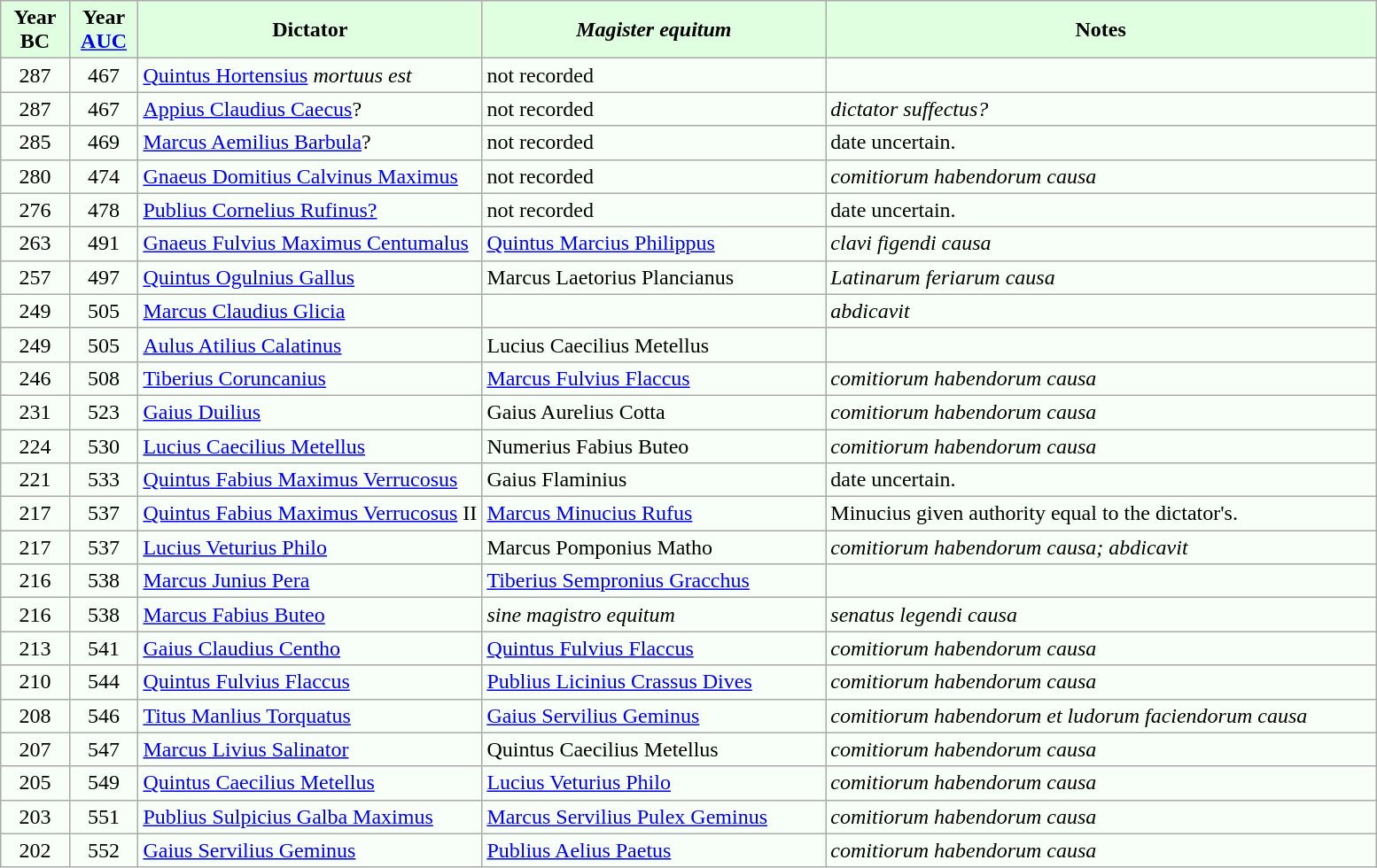<table class="wikitable" style="background:#F8FFF8">
<tr>
<th width=5% style="background:#E0FFE0">Year<br>BC</th>
<th width=5% style="background:#E0FFE0">Year<br><a href='#'>AUC</a></th>
<th width=25% style="background:#E0FFE0">Dictator</th>
<th width=25% style="background:#E0FFE0"><em>Magister equitum</em></th>
<th width=40% style="background:#E0FFE0">Notes</th>
</tr>
<tr>
<td style="text-align:center;">287</td>
<td style="text-align:center;">467</td>
<td><a href='#'>Quintus Hortensius</a> <em>mortuus est</em></td>
<td>not recorded</td>
<td></td>
</tr>
<tr>
<td style="text-align:center;">287</td>
<td style="text-align:center;">467</td>
<td><a href='#'>Appius Claudius Caecus</a>?</td>
<td>not recorded</td>
<td><em>dictator suffectus?</em> </td>
</tr>
<tr>
<td style="text-align:center;">285</td>
<td style="text-align:center;">469</td>
<td><a href='#'>Marcus Aemilius Barbula</a>?</td>
<td>not recorded</td>
<td>date uncertain.</td>
</tr>
<tr>
<td style="text-align:center;">280</td>
<td style="text-align:center;">474</td>
<td><a href='#'>Gnaeus Domitius Calvinus Maximus</a></td>
<td>not recorded</td>
<td><em>comitiorum habendorum causa</em></td>
</tr>
<tr>
<td style="text-align:center;">276</td>
<td style="text-align:center;">478</td>
<td><a href='#'>Publius Cornelius Rufinus?</a></td>
<td>not recorded</td>
<td>date uncertain.</td>
</tr>
<tr>
<td style="text-align:center;">263</td>
<td style="text-align:center;">491</td>
<td><a href='#'>Gnaeus Fulvius Maximus Centumalus</a></td>
<td><a href='#'>Quintus Marcius Philippus</a></td>
<td><em>clavi figendi causa</em></td>
</tr>
<tr>
<td style="text-align:center;">257</td>
<td style="text-align:center;">497</td>
<td><a href='#'>Quintus Ogulnius Gallus</a></td>
<td>Marcus Laetorius Plancianus</td>
<td><em>Latinarum feriarum causa</em></td>
</tr>
<tr>
<td style="text-align:center;">249</td>
<td style="text-align:center;">505</td>
<td><a href='#'>Marcus Claudius Glicia</a></td>
<td></td>
<td><em>abdicavit</em> </td>
</tr>
<tr>
<td style="text-align:center;">249</td>
<td style="text-align:center;">505</td>
<td><a href='#'>Aulus Atilius Calatinus</a></td>
<td>Lucius Caecilius Metellus</td>
<td></td>
</tr>
<tr>
<td style="text-align:center;">246</td>
<td style="text-align:center;">508</td>
<td><a href='#'>Tiberius Coruncanius</a></td>
<td><a href='#'> Marcus Fulvius Flaccus</a></td>
<td><em>comitiorum habendorum causa</em></td>
</tr>
<tr>
<td style="text-align:center;">231</td>
<td style="text-align:center;">523</td>
<td><a href='#'>Gaius Duilius</a></td>
<td>Gaius Aurelius Cotta</td>
<td><em>comitiorum habendorum causa</em></td>
</tr>
<tr>
<td style="text-align:center;">224</td>
<td style="text-align:center;">530</td>
<td><a href='#'>Lucius Caecilius Metellus</a></td>
<td>Numerius Fabius Buteo</td>
<td><em>comitiorum habendorum causa</em></td>
</tr>
<tr>
<td style="text-align:center;">221</td>
<td style="text-align:center;">533</td>
<td><a href='#'>Quintus Fabius Maximus Verrucosus</a></td>
<td>Gaius Flaminius</td>
<td>date uncertain.</td>
</tr>
<tr>
<td style="text-align:center;">217</td>
<td style="text-align:center;">537</td>
<td><a href='#'>Quintus Fabius Maximus Verrucosus</a> II</td>
<td><a href='#'>Marcus Minucius Rufus</a></td>
<td>Minucius given authority equal to the dictator's.</td>
</tr>
<tr>
<td style="text-align:center;">217</td>
<td style="text-align:center;">537</td>
<td><a href='#'>Lucius Veturius Philo</a></td>
<td>Marcus Pomponius Matho</td>
<td><em>comitiorum habendorum causa; abdicavit</em></td>
</tr>
<tr>
<td style="text-align:center;">216</td>
<td style="text-align:center;">538</td>
<td><a href='#'>Marcus Junius Pera</a></td>
<td><a href='#'> Tiberius Sempronius Gracchus</a></td>
<td></td>
</tr>
<tr>
<td style="text-align:center;">216</td>
<td style="text-align:center;">538</td>
<td><a href='#'>Marcus Fabius Buteo</a></td>
<td><em>sine magistro equitum</em></td>
<td><em>senatus legendi causa</em> </td>
</tr>
<tr>
<td style="text-align:center;">213</td>
<td style="text-align:center;">541</td>
<td><a href='#'>Gaius Claudius Centho</a></td>
<td><a href='#'> Quintus Fulvius Flaccus</a></td>
<td><em>comitiorum habendorum causa</em></td>
</tr>
<tr>
<td style="text-align:center;">210</td>
<td style="text-align:center;">544</td>
<td><a href='#'>Quintus Fulvius Flaccus</a></td>
<td><a href='#'>Publius Licinius Crassus Dives</a></td>
<td><em>comitiorum habendorum causa</em></td>
</tr>
<tr>
<td style="text-align:center;">208</td>
<td style="text-align:center;">546</td>
<td><a href='#'>Titus Manlius Torquatus</a></td>
<td><a href='#'>Gaius Servilius Geminus</a></td>
<td><em>comitiorum habendorum et ludorum faciendorum causa</em></td>
</tr>
<tr>
<td style="text-align:center;">207</td>
<td style="text-align:center;">547</td>
<td><a href='#'>Marcus Livius Salinator</a></td>
<td>Quintus Caecilius Metellus</td>
<td><em>comitiorum habendorum causa</em></td>
</tr>
<tr>
<td style="text-align:center;">205</td>
<td style="text-align:center;">549</td>
<td><a href='#'>Quintus Caecilius Metellus</a></td>
<td><a href='#'>Lucius Veturius Philo</a></td>
<td><em>comitiorum habendorum causa</em></td>
</tr>
<tr>
<td style="text-align:center;">203</td>
<td style="text-align:center;">551</td>
<td><a href='#'>Publius Sulpicius Galba Maximus</a></td>
<td><a href='#'>Marcus Servilius Pulex Geminus</a></td>
<td><em>comitiorum habendorum causa</em></td>
</tr>
<tr>
<td style="text-align:center;">202</td>
<td style="text-align:center;">552</td>
<td><a href='#'>Gaius Servilius Geminus</a></td>
<td><a href='#'>Publius Aelius Paetus</a></td>
<td><em>comitiorum habendorum causa</em></td>
</tr>
</table>
